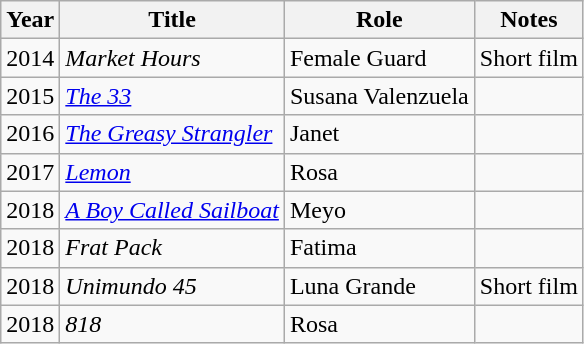<table class="wikitable">
<tr>
<th>Year</th>
<th>Title</th>
<th>Role</th>
<th>Notes</th>
</tr>
<tr>
<td>2014</td>
<td><em>Market Hours</em></td>
<td>Female Guard</td>
<td>Short film</td>
</tr>
<tr>
<td>2015</td>
<td><em><a href='#'>The 33</a></em></td>
<td>Susana Valenzuela</td>
<td></td>
</tr>
<tr>
<td>2016</td>
<td><em><a href='#'>The Greasy Strangler</a></em></td>
<td>Janet</td>
<td></td>
</tr>
<tr>
<td>2017</td>
<td><em><a href='#'>Lemon</a></em></td>
<td>Rosa</td>
<td></td>
</tr>
<tr>
<td>2018</td>
<td><em><a href='#'>A Boy Called Sailboat</a></em></td>
<td>Meyo</td>
<td></td>
</tr>
<tr>
<td>2018</td>
<td><em>Frat Pack</em></td>
<td>Fatima</td>
<td></td>
</tr>
<tr>
<td>2018</td>
<td><em>Unimundo 45</em></td>
<td>Luna Grande</td>
<td>Short film</td>
</tr>
<tr>
<td>2018</td>
<td><em>818</em></td>
<td>Rosa</td>
<td></td>
</tr>
</table>
